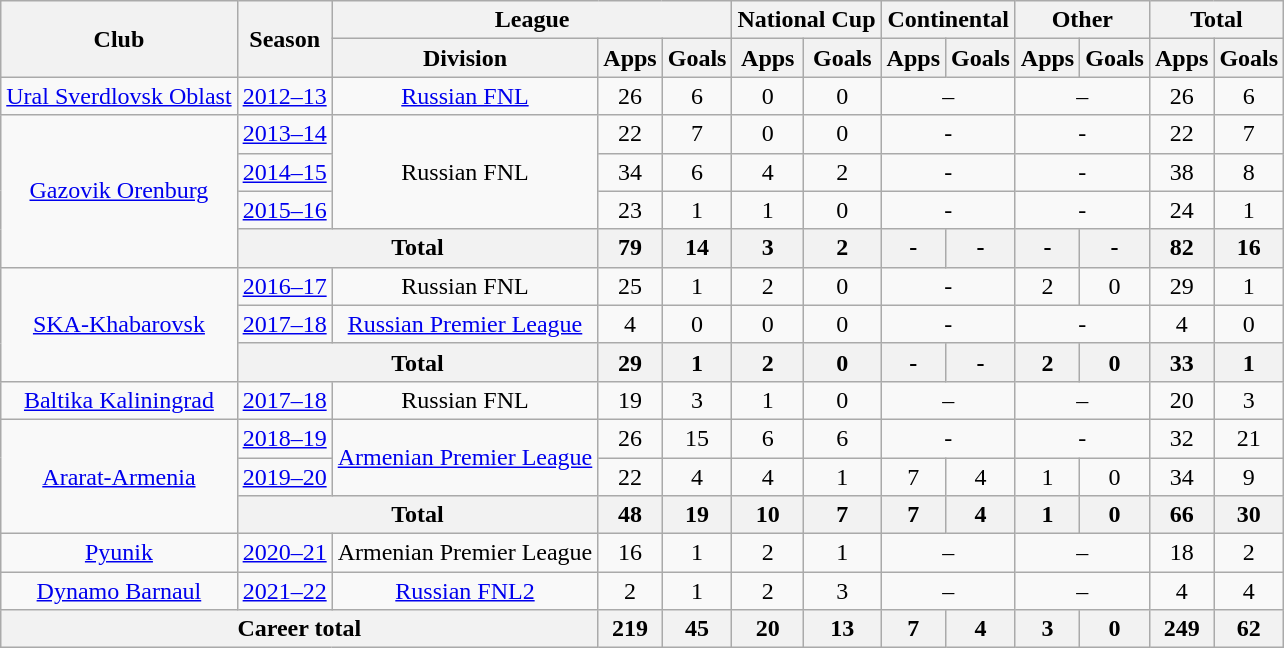<table class="wikitable" style="text-align: center">
<tr>
<th rowspan="2">Club</th>
<th rowspan="2">Season</th>
<th colspan="3">League</th>
<th colspan="2">National Cup</th>
<th colspan="2">Continental</th>
<th colspan="2">Other</th>
<th colspan="2">Total</th>
</tr>
<tr>
<th>Division</th>
<th>Apps</th>
<th>Goals</th>
<th>Apps</th>
<th>Goals</th>
<th>Apps</th>
<th>Goals</th>
<th>Apps</th>
<th>Goals</th>
<th>Apps</th>
<th>Goals</th>
</tr>
<tr>
<td><a href='#'>Ural Sverdlovsk Oblast</a></td>
<td><a href='#'>2012–13</a></td>
<td><a href='#'>Russian FNL</a></td>
<td>26</td>
<td>6</td>
<td>0</td>
<td>0</td>
<td colspan="2">–</td>
<td colspan="2">–</td>
<td>26</td>
<td>6</td>
</tr>
<tr>
<td rowspan="4"><a href='#'>Gazovik Orenburg</a></td>
<td><a href='#'>2013–14</a></td>
<td rowspan="3">Russian FNL</td>
<td>22</td>
<td>7</td>
<td>0</td>
<td>0</td>
<td colspan="2">-</td>
<td colspan="2">-</td>
<td>22</td>
<td>7</td>
</tr>
<tr>
<td><a href='#'>2014–15</a></td>
<td>34</td>
<td>6</td>
<td>4</td>
<td>2</td>
<td colspan="2">-</td>
<td colspan="2">-</td>
<td>38</td>
<td>8</td>
</tr>
<tr>
<td><a href='#'>2015–16</a></td>
<td>23</td>
<td>1</td>
<td>1</td>
<td>0</td>
<td colspan="2">-</td>
<td colspan="2">-</td>
<td>24</td>
<td>1</td>
</tr>
<tr>
<th colspan="2">Total</th>
<th>79</th>
<th>14</th>
<th>3</th>
<th>2</th>
<th>-</th>
<th>-</th>
<th>-</th>
<th>-</th>
<th>82</th>
<th>16</th>
</tr>
<tr>
<td rowspan="3"><a href='#'>SKA-Khabarovsk</a></td>
<td><a href='#'>2016–17</a></td>
<td>Russian FNL</td>
<td>25</td>
<td>1</td>
<td>2</td>
<td>0</td>
<td colspan="2">-</td>
<td>2</td>
<td>0</td>
<td>29</td>
<td>1</td>
</tr>
<tr>
<td><a href='#'>2017–18</a></td>
<td><a href='#'>Russian Premier League</a></td>
<td>4</td>
<td>0</td>
<td>0</td>
<td>0</td>
<td colspan="2">-</td>
<td colspan="2">-</td>
<td>4</td>
<td>0</td>
</tr>
<tr>
<th colspan="2">Total</th>
<th>29</th>
<th>1</th>
<th>2</th>
<th>0</th>
<th>-</th>
<th>-</th>
<th>2</th>
<th>0</th>
<th>33</th>
<th>1</th>
</tr>
<tr>
<td><a href='#'>Baltika Kaliningrad</a></td>
<td><a href='#'>2017–18</a></td>
<td>Russian FNL</td>
<td>19</td>
<td>3</td>
<td>1</td>
<td>0</td>
<td colspan="2">–</td>
<td colspan="2">–</td>
<td>20</td>
<td>3</td>
</tr>
<tr>
<td rowspan="3"><a href='#'>Ararat-Armenia</a></td>
<td><a href='#'>2018–19</a></td>
<td rowspan="2"><a href='#'>Armenian Premier League</a></td>
<td>26</td>
<td>15</td>
<td>6</td>
<td>6</td>
<td colspan="2">-</td>
<td colspan="2">-</td>
<td>32</td>
<td>21</td>
</tr>
<tr>
<td><a href='#'>2019–20</a></td>
<td>22</td>
<td>4</td>
<td>4</td>
<td>1</td>
<td>7</td>
<td>4</td>
<td>1</td>
<td>0</td>
<td>34</td>
<td>9</td>
</tr>
<tr>
<th colspan="2">Total</th>
<th>48</th>
<th>19</th>
<th>10</th>
<th>7</th>
<th>7</th>
<th>4</th>
<th>1</th>
<th>0</th>
<th>66</th>
<th>30</th>
</tr>
<tr>
<td><a href='#'>Pyunik</a></td>
<td><a href='#'>2020–21</a></td>
<td>Armenian Premier League</td>
<td>16</td>
<td>1</td>
<td>2</td>
<td>1</td>
<td colspan="2">–</td>
<td colspan="2">–</td>
<td>18</td>
<td>2</td>
</tr>
<tr>
<td><a href='#'>Dynamo Barnaul</a></td>
<td><a href='#'>2021–22</a></td>
<td><a href='#'>Russian FNL2</a></td>
<td>2</td>
<td>1</td>
<td>2</td>
<td>3</td>
<td colspan="2">–</td>
<td colspan="2">–</td>
<td>4</td>
<td>4</td>
</tr>
<tr>
<th colspan="3">Career total</th>
<th>219</th>
<th>45</th>
<th>20</th>
<th>13</th>
<th>7</th>
<th>4</th>
<th>3</th>
<th>0</th>
<th>249</th>
<th>62</th>
</tr>
</table>
